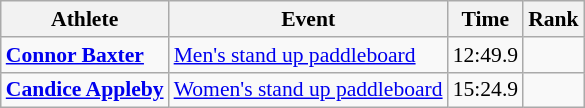<table class=wikitable style=font-size:90%;text-align:center>
<tr>
<th>Athlete</th>
<th>Event</th>
<th>Time</th>
<th>Rank</th>
</tr>
<tr>
<td align=left><strong><a href='#'>Connor Baxter</a></strong></td>
<td align=left><a href='#'>Men's stand up paddleboard</a></td>
<td>12:49.9</td>
<td></td>
</tr>
<tr>
<td align=left><strong><a href='#'>Candice Appleby</a></strong></td>
<td align=left><a href='#'>Women's stand up paddleboard</a></td>
<td>15:24.9</td>
<td></td>
</tr>
</table>
